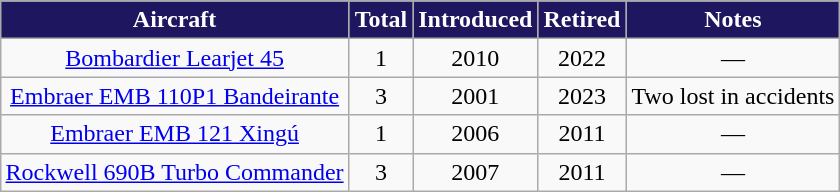<table class="wikitable" style="margin:0.5em auto; text-align:center">
<tr>
<th style="background:#1e165e; color:white;">Aircraft</th>
<th style="background:#1e165e; color:white;">Total</th>
<th style="background:#1e165e; color:white;">Introduced</th>
<th style="background:#1e165e; color:white;">Retired</th>
<th style="background:#1e165e; color:white;">Notes</th>
</tr>
<tr>
<td><a href='#'>Bombardier Learjet 45</a></td>
<td>1</td>
<td>2010</td>
<td>2022</td>
<td>—</td>
</tr>
<tr>
<td><a href='#'>Embraer EMB 110P1 Bandeirante</a></td>
<td>3</td>
<td>2001</td>
<td>2023</td>
<td>Two lost in accidents</td>
</tr>
<tr>
<td><a href='#'>Embraer EMB 121 Xingú</a></td>
<td>1</td>
<td>2006</td>
<td>2011</td>
<td>—</td>
</tr>
<tr>
<td><a href='#'>Rockwell 690B Turbo Commander</a></td>
<td>3</td>
<td>2007</td>
<td>2011</td>
<td>—</td>
</tr>
</table>
